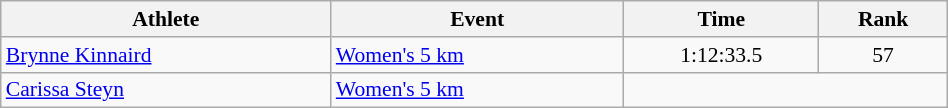<table class="wikitable" style="text-align:center; font-size:90%; width:50%;">
<tr>
<th>Athlete</th>
<th>Event</th>
<th>Time</th>
<th>Rank</th>
</tr>
<tr>
<td align=left><a href='#'>Brynne Kinnaird</a></td>
<td align=left><a href='#'>Women's 5 km</a></td>
<td>1:12:33.5</td>
<td>57</td>
</tr>
<tr>
<td align=left><a href='#'>Carissa Steyn</a></td>
<td align=left><a href='#'>Women's 5 km</a></td>
<td colspan=2></td>
</tr>
</table>
